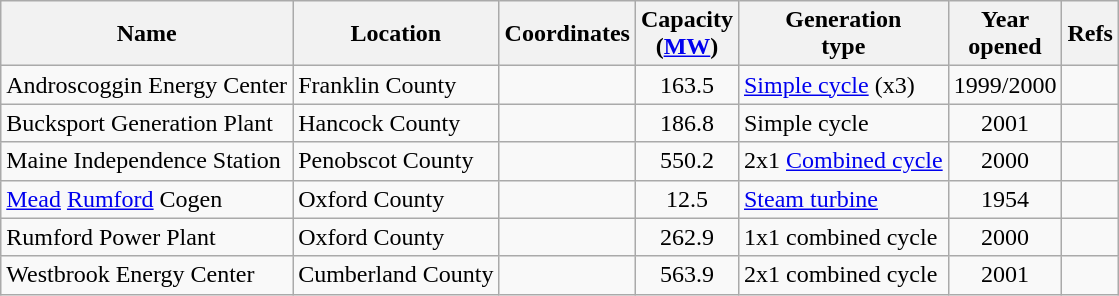<table class="wikitable sortable">
<tr>
<th>Name</th>
<th>Location</th>
<th>Coordinates</th>
<th>Capacity<br>(<a href='#'>MW</a>)</th>
<th>Generation<br>type</th>
<th>Year<br>opened</th>
<th>Refs</th>
</tr>
<tr>
<td>Androscoggin Energy Center</td>
<td>Franklin County</td>
<td></td>
<td align="center">163.5</td>
<td><a href='#'>Simple cycle</a> (x3)</td>
<td align="center">1999/2000</td>
<td></td>
</tr>
<tr>
<td>Bucksport Generation Plant</td>
<td>Hancock County</td>
<td></td>
<td align="center">186.8</td>
<td>Simple cycle</td>
<td align="center">2001</td>
<td></td>
</tr>
<tr>
<td>Maine Independence Station</td>
<td>Penobscot County</td>
<td></td>
<td align="center">550.2</td>
<td>2x1 <a href='#'>Combined cycle</a></td>
<td align="center">2000</td>
<td></td>
</tr>
<tr>
<td><a href='#'>Mead</a> <a href='#'>Rumford</a> Cogen</td>
<td>Oxford County</td>
<td></td>
<td align="center">12.5</td>
<td><a href='#'>Steam turbine</a></td>
<td align="center">1954</td>
<td></td>
</tr>
<tr>
<td>Rumford Power Plant</td>
<td>Oxford County</td>
<td></td>
<td align="center">262.9</td>
<td>1x1 combined cycle</td>
<td align="center">2000</td>
<td></td>
</tr>
<tr>
<td>Westbrook Energy Center</td>
<td>Cumberland County</td>
<td></td>
<td align="center">563.9</td>
<td>2x1 combined cycle</td>
<td align="center">2001</td>
<td></td>
</tr>
</table>
